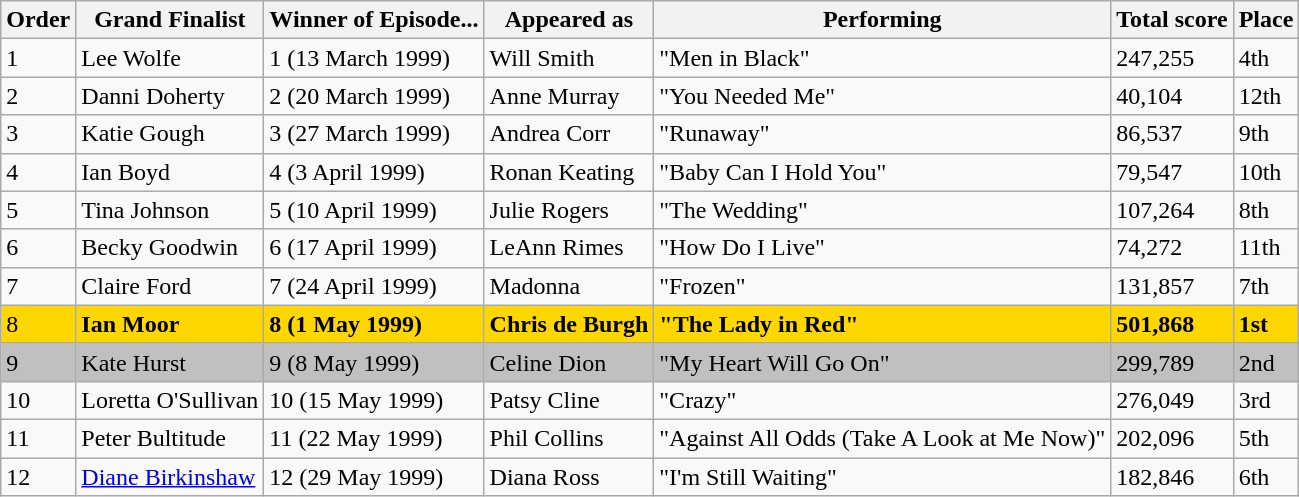<table class="wikitable sortable">
<tr>
<th>Order</th>
<th>Grand Finalist</th>
<th>Winner of Episode...</th>
<th>Appeared as</th>
<th>Performing</th>
<th>Total score</th>
<th>Place</th>
</tr>
<tr>
<td>1</td>
<td>Lee Wolfe</td>
<td>1 (13 March 1999)</td>
<td>Will Smith</td>
<td>"Men in Black"</td>
<td>247,255</td>
<td>4th</td>
</tr>
<tr>
<td>2</td>
<td>Danni Doherty</td>
<td>2 (20 March 1999)</td>
<td>Anne Murray</td>
<td>"You Needed Me"</td>
<td>40,104</td>
<td>12th</td>
</tr>
<tr>
<td>3</td>
<td>Katie Gough</td>
<td>3 (27 March 1999)</td>
<td>Andrea Corr</td>
<td>"Runaway"</td>
<td>86,537</td>
<td>9th</td>
</tr>
<tr>
<td>4</td>
<td>Ian Boyd</td>
<td>4 (3 April 1999)</td>
<td>Ronan Keating</td>
<td>"Baby Can I Hold You"</td>
<td>79,547</td>
<td>10th</td>
</tr>
<tr>
<td>5</td>
<td>Tina Johnson</td>
<td>5 (10 April 1999)</td>
<td>Julie Rogers</td>
<td>"The Wedding"</td>
<td>107,264</td>
<td>8th</td>
</tr>
<tr>
<td>6</td>
<td>Becky Goodwin</td>
<td>6 (17 April 1999)</td>
<td>LeAnn Rimes</td>
<td>"How Do I Live"</td>
<td>74,272</td>
<td>11th</td>
</tr>
<tr>
<td>7</td>
<td>Claire Ford</td>
<td>7 (24 April 1999)</td>
<td>Madonna</td>
<td>"Frozen"</td>
<td>131,857</td>
<td>7th</td>
</tr>
<tr style="background:gold;">
<td>8</td>
<td><strong>Ian Moor</strong></td>
<td><strong>8 (1 May 1999)</strong></td>
<td><strong>Chris de Burgh</strong></td>
<td><strong>"The Lady in Red"</strong></td>
<td><strong>501,868</strong></td>
<td><strong>1st</strong></td>
</tr>
<tr style="background:silver;">
<td>9</td>
<td>Kate Hurst</td>
<td>9 (8 May 1999)</td>
<td>Celine Dion</td>
<td>"My Heart Will Go On"</td>
<td>299,789</td>
<td>2nd</td>
</tr>
<tr>
<td>10</td>
<td>Loretta O'Sullivan</td>
<td>10 (15 May 1999)</td>
<td>Patsy Cline</td>
<td>"Crazy"</td>
<td>276,049</td>
<td>3rd</td>
</tr>
<tr>
<td>11</td>
<td>Peter Bultitude</td>
<td>11 (22 May 1999)</td>
<td>Phil Collins</td>
<td>"Against All Odds (Take A Look at Me Now)"</td>
<td>202,096</td>
<td>5th</td>
</tr>
<tr>
<td>12</td>
<td><a href='#'>Diane Birkinshaw</a></td>
<td>12 (29 May 1999)</td>
<td>Diana Ross</td>
<td>"I'm Still Waiting"</td>
<td>182,846</td>
<td>6th</td>
</tr>
</table>
